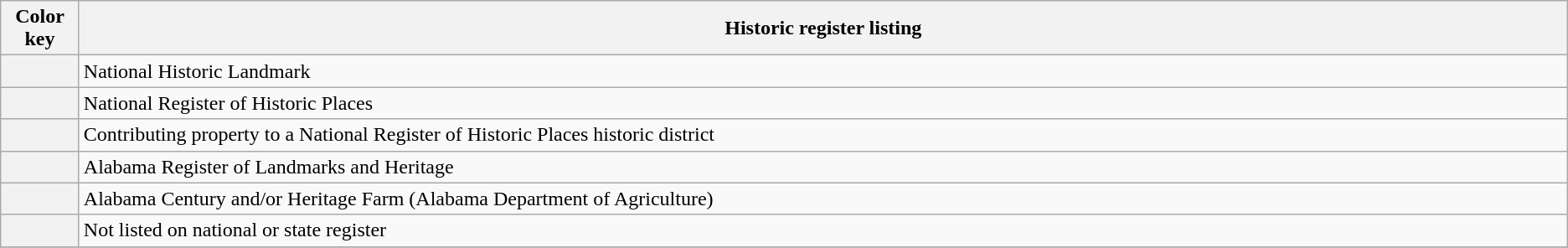<table class="wikitable">
<tr>
<th style="width:5%;"><strong>Color key</strong></th>
<th style="width:95%;"><strong>Historic register listing</strong></th>
</tr>
<tr>
<th></th>
<td>National Historic Landmark</td>
</tr>
<tr>
<th></th>
<td>National Register of Historic Places</td>
</tr>
<tr>
<th></th>
<td>Contributing property to a National Register of Historic Places historic district</td>
</tr>
<tr>
<th></th>
<td>Alabama Register of Landmarks and Heritage</td>
</tr>
<tr>
<th></th>
<td>Alabama Century and/or Heritage Farm (Alabama Department of Agriculture)</td>
</tr>
<tr>
<th></th>
<td>Not listed on national or state register</td>
</tr>
<tr>
</tr>
</table>
